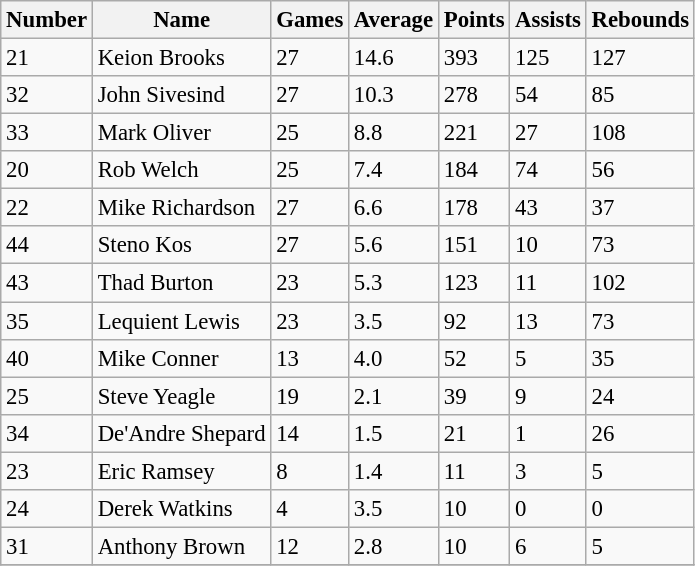<table class="wikitable" style="font-size: 95%;">
<tr>
<th>Number</th>
<th>Name</th>
<th>Games</th>
<th>Average</th>
<th>Points</th>
<th>Assists</th>
<th>Rebounds</th>
</tr>
<tr>
<td>21</td>
<td>Keion Brooks</td>
<td>27</td>
<td>14.6</td>
<td>393</td>
<td>125</td>
<td>127</td>
</tr>
<tr>
<td>32</td>
<td>John Sivesind</td>
<td>27</td>
<td>10.3</td>
<td>278</td>
<td>54</td>
<td>85</td>
</tr>
<tr>
<td>33</td>
<td>Mark Oliver</td>
<td>25</td>
<td>8.8</td>
<td>221</td>
<td>27</td>
<td>108</td>
</tr>
<tr>
<td>20</td>
<td>Rob Welch</td>
<td>25</td>
<td>7.4</td>
<td>184</td>
<td>74</td>
<td>56</td>
</tr>
<tr>
<td>22</td>
<td>Mike Richardson</td>
<td>27</td>
<td>6.6</td>
<td>178</td>
<td>43</td>
<td>37</td>
</tr>
<tr>
<td>44</td>
<td>Steno Kos</td>
<td>27</td>
<td>5.6</td>
<td>151</td>
<td>10</td>
<td>73</td>
</tr>
<tr>
<td>43</td>
<td>Thad Burton</td>
<td>23</td>
<td>5.3</td>
<td>123</td>
<td>11</td>
<td>102</td>
</tr>
<tr>
<td>35</td>
<td>Lequient Lewis</td>
<td>23</td>
<td>3.5</td>
<td>92</td>
<td>13</td>
<td>73</td>
</tr>
<tr>
<td>40</td>
<td>Mike Conner</td>
<td>13</td>
<td>4.0</td>
<td>52</td>
<td>5</td>
<td>35</td>
</tr>
<tr>
<td>25</td>
<td>Steve Yeagle</td>
<td>19</td>
<td>2.1</td>
<td>39</td>
<td>9</td>
<td>24</td>
</tr>
<tr>
<td>34</td>
<td>De'Andre Shepard</td>
<td>14</td>
<td>1.5</td>
<td>21</td>
<td>1</td>
<td>26</td>
</tr>
<tr>
<td>23</td>
<td>Eric Ramsey</td>
<td>8</td>
<td>1.4</td>
<td>11</td>
<td>3</td>
<td>5</td>
</tr>
<tr>
<td>24</td>
<td>Derek Watkins</td>
<td>4</td>
<td>3.5</td>
<td>10</td>
<td>0</td>
<td>0</td>
</tr>
<tr>
<td>31</td>
<td>Anthony Brown</td>
<td>12</td>
<td>2.8</td>
<td>10</td>
<td>6</td>
<td>5</td>
</tr>
<tr>
</tr>
</table>
